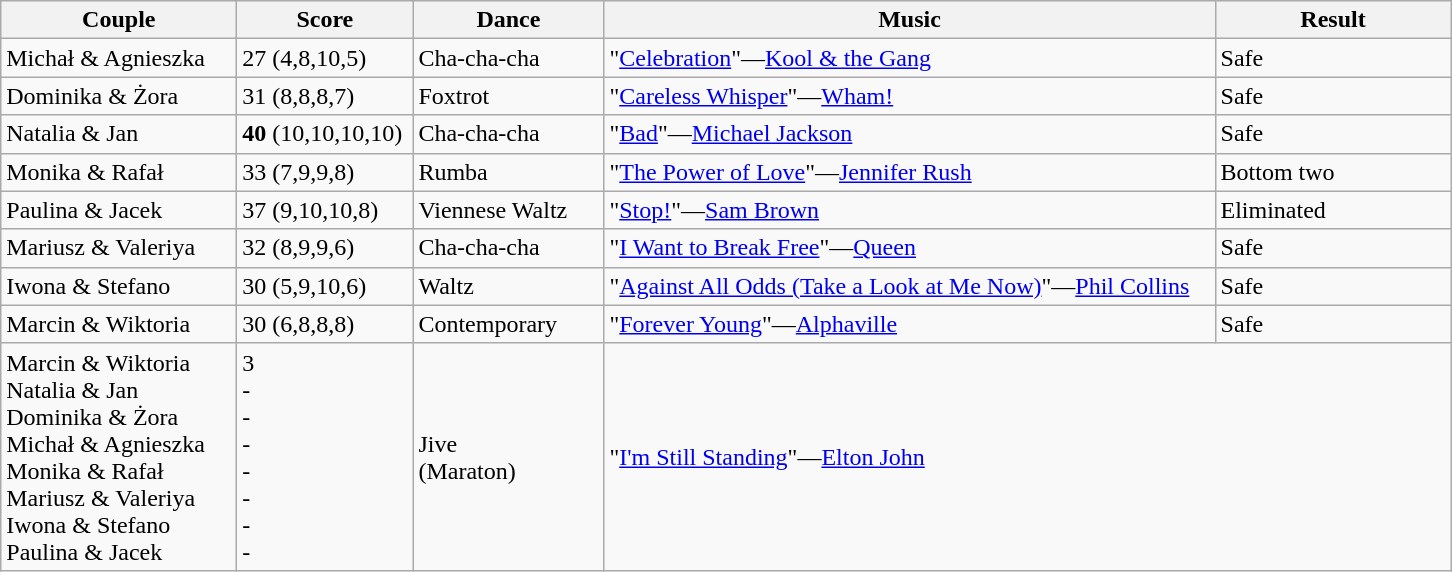<table class="wikitable">
<tr>
<th style="width:150px;">Couple</th>
<th style="width:110px;">Score</th>
<th style="width:120px;">Dance</th>
<th style="width:400px;">Music</th>
<th style="width:150px;">Result</th>
</tr>
<tr>
<td>Michał & Agnieszka</td>
<td>27 (4,8,10,5)</td>
<td>Cha-cha-cha</td>
<td>"<a href='#'>Celebration</a>"—<a href='#'>Kool & the Gang</a></td>
<td>Safe</td>
</tr>
<tr>
<td>Dominika & Żora</td>
<td>31 (8,8,8,7)</td>
<td>Foxtrot</td>
<td>"<a href='#'>Careless Whisper</a>"—<a href='#'>Wham!</a></td>
<td>Safe</td>
</tr>
<tr>
<td>Natalia & Jan</td>
<td><strong>40</strong> (10,10,10,10)</td>
<td>Cha-cha-cha</td>
<td>"<a href='#'>Bad</a>"—<a href='#'>Michael Jackson</a></td>
<td>Safe</td>
</tr>
<tr>
<td>Monika & Rafał</td>
<td>33 (7,9,9,8)</td>
<td>Rumba</td>
<td>"<a href='#'>The Power of Love</a>"—<a href='#'>Jennifer Rush</a></td>
<td>Bottom two</td>
</tr>
<tr>
<td>Paulina & Jacek</td>
<td>37 (9,10,10,8)</td>
<td>Viennese Waltz</td>
<td>"<a href='#'>Stop!</a>"—<a href='#'>Sam Brown</a></td>
<td>Eliminated</td>
</tr>
<tr>
<td>Mariusz & Valeriya</td>
<td>32 (8,9,9,6)</td>
<td>Cha-cha-cha</td>
<td>"<a href='#'>I Want to Break Free</a>"—<a href='#'>Queen</a></td>
<td>Safe</td>
</tr>
<tr>
<td>Iwona & Stefano</td>
<td>30 (5,9,10,6)</td>
<td>Waltz</td>
<td>"<a href='#'>Against All Odds (Take a Look at Me Now)</a>"—<a href='#'>Phil Collins</a></td>
<td>Safe</td>
</tr>
<tr>
<td>Marcin & Wiktoria</td>
<td>30 (6,8,8,8)</td>
<td>Contemporary</td>
<td>"<a href='#'>Forever Young</a>"—<a href='#'>Alphaville</a></td>
<td>Safe</td>
</tr>
<tr>
<td>Marcin & Wiktoria<br>Natalia & Jan<br>Dominika & Żora<br>Michał & Agnieszka<br>Monika & Rafał<br>Mariusz & Valeriya<br>Iwona & Stefano<br>Paulina & Jacek</td>
<td>3<br>-<br>-<br>-<br>-<br>-<br>-<br>-<br></td>
<td>Jive<br>(Maraton)</td>
<td colspan="2">"<a href='#'>I'm Still Standing</a>"—<a href='#'>Elton John</a></td>
</tr>
</table>
